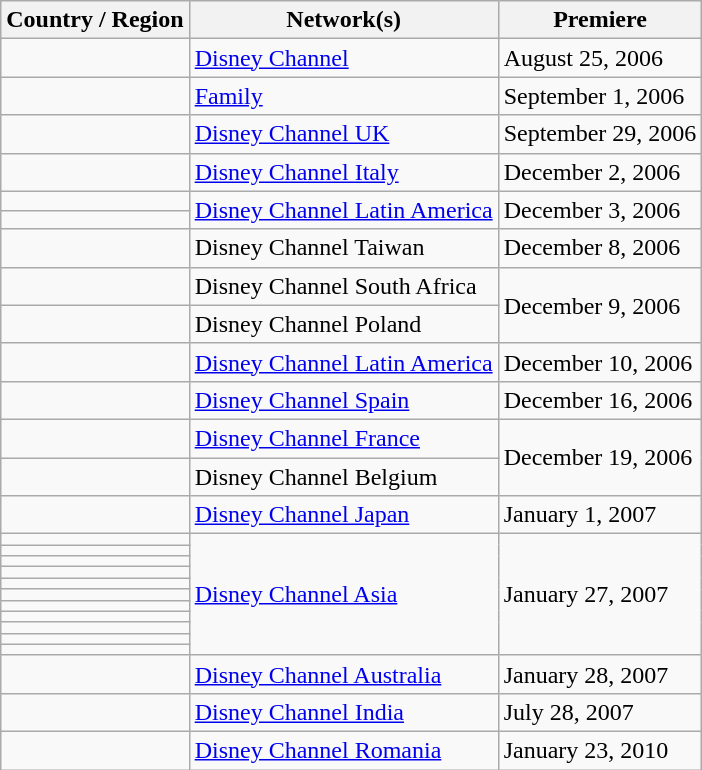<table class="wikitable">
<tr>
<th>Country / Region</th>
<th>Network(s)</th>
<th>Premiere</th>
</tr>
<tr>
<td></td>
<td><a href='#'>Disney Channel</a></td>
<td>August 25, 2006</td>
</tr>
<tr>
<td></td>
<td><a href='#'>Family</a></td>
<td>September 1, 2006</td>
</tr>
<tr>
<td></td>
<td><a href='#'>Disney Channel UK</a></td>
<td>September 29, 2006</td>
</tr>
<tr>
<td></td>
<td><a href='#'>Disney Channel Italy</a></td>
<td>December 2, 2006</td>
</tr>
<tr>
<td></td>
<td rowspan="2"><a href='#'>Disney Channel Latin America</a></td>
<td rowspan="2">December 3, 2006</td>
</tr>
<tr>
<td></td>
</tr>
<tr>
<td></td>
<td>Disney Channel Taiwan</td>
<td>December 8, 2006</td>
</tr>
<tr>
<td></td>
<td>Disney Channel South Africa</td>
<td rowspan="2">December 9, 2006</td>
</tr>
<tr>
<td></td>
<td>Disney Channel Poland</td>
</tr>
<tr>
<td></td>
<td><a href='#'>Disney Channel Latin America</a></td>
<td>December 10, 2006</td>
</tr>
<tr>
<td></td>
<td><a href='#'>Disney Channel Spain</a></td>
<td>December 16, 2006</td>
</tr>
<tr>
<td></td>
<td><a href='#'>Disney Channel France</a></td>
<td rowspan="2">December 19, 2006</td>
</tr>
<tr>
<td></td>
<td>Disney Channel Belgium</td>
</tr>
<tr>
<td></td>
<td><a href='#'>Disney Channel Japan</a></td>
<td>January 1, 2007</td>
</tr>
<tr>
<td></td>
<td rowspan="11"><a href='#'>Disney Channel Asia</a></td>
<td rowspan="11">January 27, 2007</td>
</tr>
<tr>
<td></td>
</tr>
<tr>
<td></td>
</tr>
<tr>
<td></td>
</tr>
<tr>
<td></td>
</tr>
<tr>
<td></td>
</tr>
<tr>
<td></td>
</tr>
<tr>
<td></td>
</tr>
<tr>
<td></td>
</tr>
<tr>
<td></td>
</tr>
<tr>
<td></td>
</tr>
<tr>
<td></td>
<td><a href='#'>Disney Channel Australia</a></td>
<td>January 28, 2007</td>
</tr>
<tr>
<td></td>
<td><a href='#'>Disney Channel India</a></td>
<td>July 28, 2007</td>
</tr>
<tr>
<td></td>
<td><a href='#'>Disney Channel Romania</a></td>
<td>January 23, 2010</td>
</tr>
</table>
